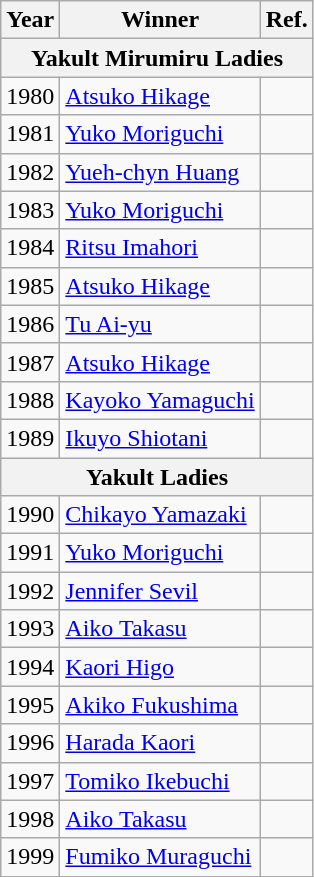<table class="wikitable">
<tr>
<th>Year</th>
<th>Winner</th>
<th>Ref.</th>
</tr>
<tr>
<th colspan=3>Yakult Mirumiru Ladies</th>
</tr>
<tr>
<td>1980</td>
<td> <a href='#'>Atsuko Hikage</a></td>
<td></td>
</tr>
<tr>
<td>1981</td>
<td> <a href='#'>Yuko Moriguchi</a></td>
<td></td>
</tr>
<tr>
<td>1982</td>
<td> <a href='#'>Yueh-chyn Huang</a></td>
<td></td>
</tr>
<tr>
<td>1983</td>
<td> <a href='#'>Yuko Moriguchi</a></td>
<td></td>
</tr>
<tr>
<td>1984</td>
<td> <a href='#'>Ritsu Imahori</a></td>
<td></td>
</tr>
<tr>
<td>1985</td>
<td> <a href='#'>Atsuko Hikage</a></td>
<td></td>
</tr>
<tr>
<td>1986</td>
<td> <a href='#'>Tu Ai-yu</a></td>
<td></td>
</tr>
<tr>
<td>1987</td>
<td> <a href='#'>Atsuko Hikage</a></td>
<td></td>
</tr>
<tr>
<td>1988</td>
<td> <a href='#'>Kayoko Yamaguchi</a></td>
<td></td>
</tr>
<tr>
<td>1989</td>
<td> <a href='#'>Ikuyo Shiotani</a></td>
<td></td>
</tr>
<tr>
<th colspan=3>Yakult Ladies</th>
</tr>
<tr>
<td>1990</td>
<td> <a href='#'>Chikayo Yamazaki</a></td>
<td></td>
</tr>
<tr>
<td>1991</td>
<td> <a href='#'>Yuko Moriguchi</a></td>
<td></td>
</tr>
<tr>
<td>1992</td>
<td> <a href='#'>Jennifer Sevil</a></td>
<td></td>
</tr>
<tr>
<td>1993</td>
<td> <a href='#'>Aiko Takasu</a></td>
<td></td>
</tr>
<tr>
<td>1994</td>
<td> <a href='#'>Kaori Higo</a></td>
<td></td>
</tr>
<tr>
<td>1995</td>
<td> <a href='#'>Akiko Fukushima</a></td>
<td></td>
</tr>
<tr>
<td>1996</td>
<td> <a href='#'>Harada Kaori</a></td>
<td></td>
</tr>
<tr>
<td>1997</td>
<td> <a href='#'>Tomiko Ikebuchi</a></td>
<td></td>
</tr>
<tr>
<td>1998</td>
<td> <a href='#'>Aiko Takasu</a></td>
<td></td>
</tr>
<tr>
<td>1999</td>
<td> <a href='#'>Fumiko Muraguchi</a></td>
<td></td>
</tr>
</table>
